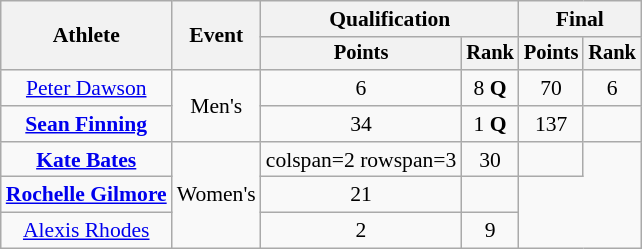<table class="wikitable" style="font-size:90%;text-align:center">
<tr>
<th rowspan=2>Athlete</th>
<th rowspan=2>Event</th>
<th colspan=2>Qualification</th>
<th colspan=2>Final</th>
</tr>
<tr style="font-size:95%">
<th>Points</th>
<th>Rank</th>
<th>Points</th>
<th>Rank</th>
</tr>
<tr>
<td><a href='#'>Peter Dawson</a></td>
<td rowspan=2>Men's</td>
<td>6</td>
<td>8 <strong>Q</strong></td>
<td>70</td>
<td>6</td>
</tr>
<tr>
<td><strong><a href='#'>Sean Finning</a></strong></td>
<td>34</td>
<td>1 <strong>Q</strong></td>
<td>137</td>
<td></td>
</tr>
<tr>
<td><strong><a href='#'>Kate Bates</a></strong></td>
<td rowspan=3>Women's</td>
<td>colspan=2 rowspan=3 </td>
<td>30</td>
<td></td>
</tr>
<tr>
<td><strong><a href='#'>Rochelle Gilmore</a></strong></td>
<td>21</td>
<td></td>
</tr>
<tr>
<td><a href='#'>Alexis Rhodes</a></td>
<td>2</td>
<td>9</td>
</tr>
</table>
